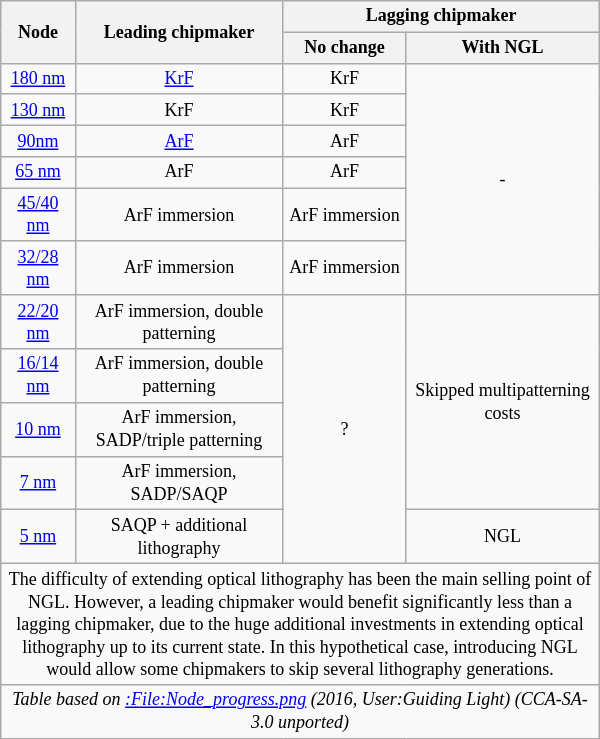<table class="wikitable" style="text-align:center; font-size:75%; width:400px;" align=right>
<tr>
<th rowspan=2>Node</th>
<th rowspan=2>Leading chipmaker</th>
<th colspan=2>Lagging chipmaker</th>
</tr>
<tr>
<th>No change</th>
<th>With NGL</th>
</tr>
<tr>
<td><a href='#'>180 nm</a></td>
<td><a href='#'>KrF</a></td>
<td>KrF</td>
<td rowspan=6>-</td>
</tr>
<tr>
<td><a href='#'>130 nm</a></td>
<td>KrF</td>
<td>KrF</td>
</tr>
<tr>
<td><a href='#'>90nm</a></td>
<td><a href='#'>ArF</a></td>
<td>ArF</td>
</tr>
<tr>
<td><a href='#'>65 nm</a></td>
<td>ArF</td>
<td>ArF</td>
</tr>
<tr>
<td><a href='#'>45/40 nm</a></td>
<td>ArF immersion</td>
<td>ArF immersion</td>
</tr>
<tr>
<td><a href='#'>32/28 nm</a></td>
<td>ArF immersion</td>
<td>ArF immersion</td>
</tr>
<tr>
<td><a href='#'>22/20 nm</a></td>
<td>ArF immersion, double patterning</td>
<td rowspan=5>?</td>
<td rowspan=4>Skipped multipatterning costs</td>
</tr>
<tr>
<td><a href='#'>16/14 nm</a></td>
<td>ArF immersion, double patterning</td>
</tr>
<tr>
<td><a href='#'>10 nm</a></td>
<td>ArF immersion, SADP/triple patterning</td>
</tr>
<tr>
<td><a href='#'>7 nm</a></td>
<td>ArF immersion, SADP/SAQP</td>
</tr>
<tr>
<td><a href='#'>5 nm</a></td>
<td>SAQP + additional lithography</td>
<td>NGL</td>
</tr>
<tr>
<td colspan=4>The difficulty of extending optical lithography has been the main selling point of NGL. However, a leading chipmaker would benefit significantly less than a lagging chipmaker, due to the huge additional investments in extending optical lithography up to its current state. In this hypothetical case, introducing NGL would allow some chipmakers to skip several lithography generations.</td>
</tr>
<tr>
<td colspan=4><em>Table based on <a href='#'>:File:Node_progress.png</a> (2016, User:Guiding Light) (CCA-SA-3.0 unported)</em></td>
</tr>
</table>
